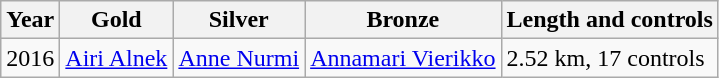<table class="wikitable">
<tr>
<th>Year</th>
<th>Gold</th>
<th>Silver</th>
<th>Bronze</th>
<th>Length and controls</th>
</tr>
<tr>
<td>2016</td>
<td> <a href='#'>Airi Alnek</a></td>
<td> <a href='#'>Anne Nurmi</a></td>
<td> <a href='#'>Annamari Vierikko</a></td>
<td>2.52 km, 17 controls</td>
</tr>
</table>
